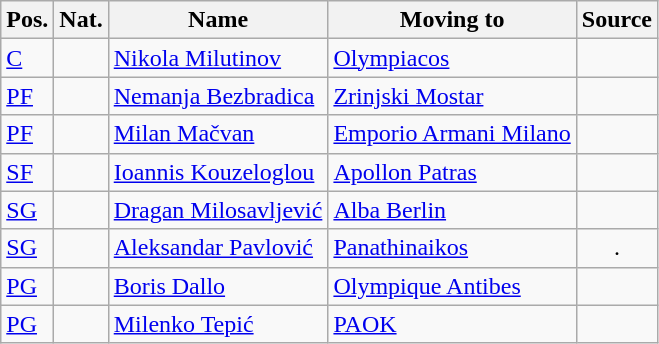<table class="wikitable">
<tr>
<th>Pos.</th>
<th>Nat.</th>
<th>Name</th>
<th>Moving to</th>
<th>Source</th>
</tr>
<tr>
<td><a href='#'>C</a></td>
<td></td>
<td><a href='#'>Nikola Milutinov</a></td>
<td> <a href='#'>Olympiacos</a></td>
<td align=center></td>
</tr>
<tr>
<td><a href='#'>PF</a></td>
<td></td>
<td><a href='#'>Nemanja Bezbradica</a></td>
<td> <a href='#'>Zrinjski Mostar</a></td>
<td align=center></td>
</tr>
<tr>
<td><a href='#'>PF</a></td>
<td></td>
<td><a href='#'>Milan Mačvan</a></td>
<td> <a href='#'>Emporio Armani Milano</a></td>
<td align=center></td>
</tr>
<tr>
<td><a href='#'>SF</a></td>
<td></td>
<td><a href='#'>Ioannis Kouzeloglou</a></td>
<td> <a href='#'>Apollon Patras</a></td>
<td align=center></td>
</tr>
<tr>
<td><a href='#'>SG</a></td>
<td></td>
<td><a href='#'>Dragan Milosavljević</a></td>
<td> <a href='#'>Alba Berlin</a></td>
<td align=center></td>
</tr>
<tr>
<td><a href='#'>SG</a></td>
<td></td>
<td><a href='#'>Aleksandar Pavlović</a></td>
<td> <a href='#'>Panathinaikos</a></td>
<td align=center>.</td>
</tr>
<tr>
<td><a href='#'>PG</a></td>
<td></td>
<td><a href='#'>Boris Dallo</a></td>
<td> <a href='#'>Olympique Antibes</a></td>
<td align=center></td>
</tr>
<tr>
<td><a href='#'>PG</a></td>
<td></td>
<td><a href='#'>Milenko Tepić</a></td>
<td> <a href='#'>PAOK</a></td>
<td align=center></td>
</tr>
</table>
